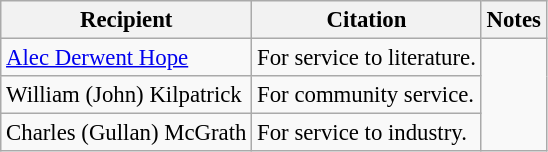<table class="wikitable" style="font-size:95%;">
<tr>
<th>Recipient</th>
<th>Citation</th>
<th>Notes</th>
</tr>
<tr>
<td> <a href='#'>Alec Derwent Hope</a> </td>
<td>For service to literature.</td>
<td rowspan=5></td>
</tr>
<tr>
<td> William (John) Kilpatrick </td>
<td>For community service.</td>
</tr>
<tr>
<td> Charles (Gullan) McGrath </td>
<td>For service to industry.</td>
</tr>
</table>
